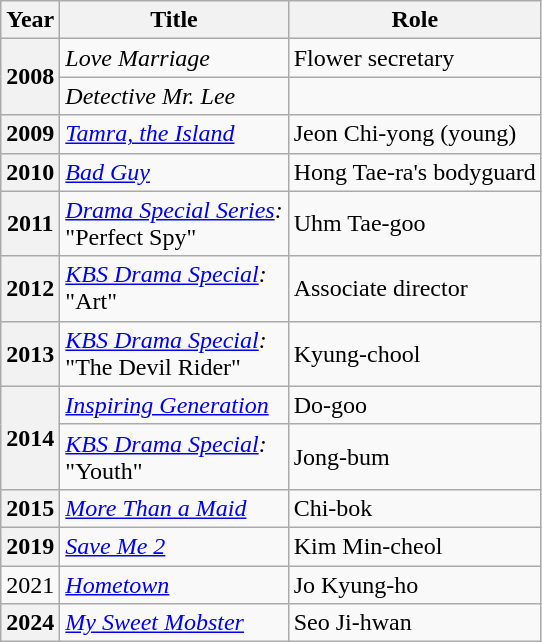<table class="wikitable plainrowheaders">
<tr>
<th scope="col">Year</th>
<th scope="col">Title</th>
<th scope="col">Role</th>
</tr>
<tr>
<th scope="row" rowspan="2">2008</th>
<td><em>Love Marriage</em> </td>
<td>Flower secretary</td>
</tr>
<tr>
<td><em>Detective Mr. Lee</em></td>
<td></td>
</tr>
<tr>
<th scope="row">2009</th>
<td><em><a href='#'>Tamra, the Island</a></em></td>
<td>Jeon Chi-yong (young)</td>
</tr>
<tr>
<th scope="row">2010</th>
<td><em><a href='#'>Bad Guy</a></em></td>
<td>Hong Tae-ra's bodyguard</td>
</tr>
<tr>
<th scope="row">2011</th>
<td><em><a href='#'>Drama Special Series</a>:</em><br>"Perfect Spy"</td>
<td>Uhm Tae-goo</td>
</tr>
<tr>
<th scope="row">2012</th>
<td><em><a href='#'>KBS Drama Special</a>:</em><br>"Art"</td>
<td>Associate director</td>
</tr>
<tr>
<th scope="row">2013</th>
<td><em><a href='#'>KBS Drama Special</a>:</em><br>"The Devil Rider"</td>
<td>Kyung-chool</td>
</tr>
<tr>
<th scope="row" rowspan="2">2014</th>
<td><em><a href='#'>Inspiring Generation</a></em></td>
<td>Do-goo</td>
</tr>
<tr>
<td><em><a href='#'>KBS Drama Special</a>:</em><br>"Youth"</td>
<td>Jong-bum</td>
</tr>
<tr>
<th scope="row">2015</th>
<td><em><a href='#'>More Than a Maid</a></em></td>
<td>Chi-bok</td>
</tr>
<tr>
<th scope="row">2019</th>
<td><em><a href='#'>Save Me 2</a></em></td>
<td>Kim Min-cheol</td>
</tr>
<tr>
<td>2021</td>
<td><em><a href='#'>Hometown</a></em></td>
<td>Jo Kyung-ho</td>
</tr>
<tr>
<th scope="row">2024</th>
<td><em><a href='#'>My Sweet Mobster</a></em></td>
<td>Seo Ji-hwan</td>
</tr>
</table>
